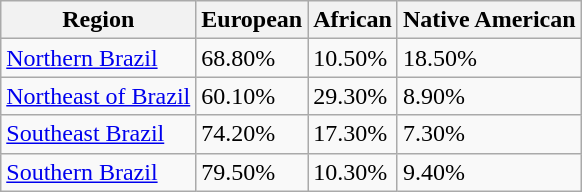<table class="wikitable" border="1">
<tr>
<th><strong>Region</strong></th>
<th><strong>European</strong></th>
<th><strong>African</strong></th>
<th><strong>Native American</strong></th>
</tr>
<tr>
<td><a href='#'>Northern Brazil</a></td>
<td>68.80%</td>
<td>10.50%</td>
<td>18.50%</td>
</tr>
<tr>
<td><a href='#'>Northeast of Brazil</a></td>
<td>60.10%</td>
<td>29.30%</td>
<td>8.90%</td>
</tr>
<tr>
<td><a href='#'>Southeast Brazil</a></td>
<td>74.20%</td>
<td>17.30%</td>
<td>7.30%</td>
</tr>
<tr>
<td><a href='#'>Southern Brazil</a></td>
<td>79.50%</td>
<td>10.30%</td>
<td>9.40%</td>
</tr>
</table>
